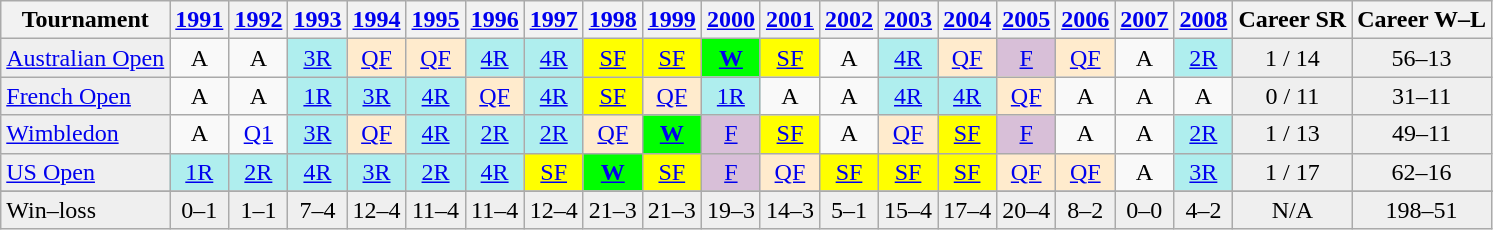<table class="wikitable">
<tr>
<th>Tournament</th>
<th><a href='#'>1991</a></th>
<th><a href='#'>1992</a></th>
<th><a href='#'>1993</a></th>
<th><a href='#'>1994</a></th>
<th><a href='#'>1995</a></th>
<th><a href='#'>1996</a></th>
<th><a href='#'>1997</a></th>
<th><a href='#'>1998</a></th>
<th><a href='#'>1999</a></th>
<th><a href='#'>2000</a></th>
<th><a href='#'>2001</a></th>
<th><a href='#'>2002</a></th>
<th><a href='#'>2003</a></th>
<th><a href='#'>2004</a></th>
<th><a href='#'>2005</a></th>
<th><a href='#'>2006</a></th>
<th><a href='#'>2007</a></th>
<th><a href='#'>2008</a></th>
<th>Career SR</th>
<th>Career W–L</th>
</tr>
<tr>
<td style="background:#EFEFEF;"><a href='#'>Australian Open</a></td>
<td align="center">A</td>
<td align="center">A</td>
<td style="background:#afeeee;" align="center"><a href='#'>3R</a></td>
<td style="background:#ffebcd;" align="center"><a href='#'>QF</a></td>
<td style="background:#ffebcd;" align="center"><a href='#'>QF</a></td>
<td style="background:#afeeee;" align="center"><a href='#'>4R</a></td>
<td style="background:#afeeee;" align="center"><a href='#'>4R</a></td>
<td style="background:yellow;" align="center"><a href='#'>SF</a></td>
<td style="background:yellow;" align="center"><a href='#'>SF</a></td>
<td style="background:#00ff00;" align="center"><a href='#'><strong>W</strong></a></td>
<td style="background:yellow;" align="center"><a href='#'>SF</a></td>
<td align="center">A</td>
<td style="background:#afeeee;" align="center"><a href='#'>4R</a></td>
<td style="background:#ffebcd;" align="center"><a href='#'>QF</a></td>
<td style="background:#D8BFD8;" align="center"><a href='#'>F</a></td>
<td style="background:#ffebcd;" align="center"><a href='#'>QF</a></td>
<td align="center">A</td>
<td style="background:#afeeee;" align="center"><a href='#'>2R</a></td>
<td style="background:#EFEFEF;" align="center">1 / 14</td>
<td style="background:#EFEFEF;" align="center">56–13</td>
</tr>
<tr>
<td style="background:#EFEFEF;"><a href='#'>French Open</a></td>
<td align="center">A</td>
<td align="center">A</td>
<td style="background:#afeeee;" align="center"><a href='#'>1R</a></td>
<td style="background:#afeeee;" align="center"><a href='#'>3R</a></td>
<td style="background:#afeeee;" align="center"><a href='#'>4R</a></td>
<td style="background:#ffebcd;" align="center"><a href='#'>QF</a></td>
<td style="background:#afeeee;" align="center"><a href='#'>4R</a></td>
<td style="background:yellow;" align="center"><a href='#'>SF</a></td>
<td style="background:#ffebcd;" align="center"><a href='#'>QF</a></td>
<td style="background:#afeeee;" align="center"><a href='#'>1R</a></td>
<td align="center">A</td>
<td align="center">A</td>
<td style="background:#afeeee;" align="center"><a href='#'>4R</a></td>
<td style="background:#afeeee;" align="center"><a href='#'>4R</a></td>
<td style="background:#ffebcd;" align="center"><a href='#'>QF</a></td>
<td align="center">A</td>
<td align="center">A</td>
<td align="center">A</td>
<td style="background:#EFEFEF;" align="center">0 / 11</td>
<td style="background:#EFEFEF;" align="center">31–11</td>
</tr>
<tr>
<td style="background:#EFEFEF;"><a href='#'>Wimbledon</a></td>
<td align="center">A</td>
<td align="center"><a href='#'>Q1</a></td>
<td style="background:#afeeee;" align="center"><a href='#'>3R</a></td>
<td style="background:#ffebcd;" align="center"><a href='#'>QF</a></td>
<td style="background:#afeeee;" align="center"><a href='#'>4R</a></td>
<td style="background:#afeeee;" align="center"><a href='#'>2R</a></td>
<td style="background:#afeeee;" align="center"><a href='#'>2R</a></td>
<td style="background:#ffebcd;" align="center"><a href='#'>QF</a></td>
<td style="background:#00ff00;" align="center"><a href='#'><strong>W</strong></a></td>
<td style="background:#D8BFD8;" align="center"><a href='#'>F</a></td>
<td style="background:yellow;" align="center"><a href='#'>SF</a></td>
<td align="center">A</td>
<td style="background:#ffebcd;" align="center"><a href='#'>QF</a></td>
<td style="background:yellow;" align="center"><a href='#'>SF</a></td>
<td style="background:#D8BFD8;" align="center"><a href='#'>F</a></td>
<td align="center">A</td>
<td align="center">A</td>
<td style="background:#afeeee;" align="center"><a href='#'>2R</a></td>
<td style="background:#EFEFEF;" align="center">1 / 13</td>
<td style="background:#EFEFEF;" align="center">49–11</td>
</tr>
<tr>
<td style="background:#EFEFEF;"><a href='#'>US Open</a></td>
<td style="background:#afeeee;" align="center"><a href='#'>1R</a></td>
<td style="background:#afeeee;" align="center"><a href='#'>2R</a></td>
<td style="background:#afeeee;" align="center"><a href='#'>4R</a></td>
<td style="background:#afeeee;" align="center"><a href='#'>3R</a></td>
<td style="background:#afeeee;" align="center"><a href='#'>2R</a></td>
<td style="background:#afeeee;" align="center"><a href='#'>4R</a></td>
<td style="background:yellow;" align="center"><a href='#'>SF</a></td>
<td style="background:#00ff00;" align="center"><a href='#'><strong>W</strong></a></td>
<td style="background:yellow;" align="center"><a href='#'>SF</a></td>
<td style="background:#D8BFD8;" align="center"><a href='#'>F</a></td>
<td style="background:#ffebcd;" align="center"><a href='#'>QF</a></td>
<td style="background:yellow;" align="center"><a href='#'>SF</a></td>
<td style="background:yellow;" align="center"><a href='#'>SF</a></td>
<td style="background:yellow;" align="center"><a href='#'>SF</a></td>
<td style="background:#ffebcd;" align="center"><a href='#'>QF</a></td>
<td style="background:#ffebcd;" align="center"><a href='#'>QF</a></td>
<td align="center">A</td>
<td style="background:#afeeee;" align="center"><a href='#'>3R</a></td>
<td style="background:#EFEFEF;" align="center">1 / 17</td>
<td style="background:#EFEFEF;" align="center">62–16</td>
</tr>
<tr>
</tr>
<tr bgcolor="#efefef">
<td>Win–loss</td>
<td align="center">0–1</td>
<td align="center">1–1</td>
<td align="center">7–4</td>
<td align="center">12–4</td>
<td align="center">11–4</td>
<td align="center">11–4</td>
<td align="center">12–4</td>
<td align="center">21–3</td>
<td align="center">21–3</td>
<td align="center">19–3</td>
<td align="center">14–3</td>
<td align="center">5–1</td>
<td align="center">15–4</td>
<td align="center">17–4</td>
<td align="center">20–4</td>
<td align="center">8–2</td>
<td align="center">0–0</td>
<td align="center">4–2</td>
<td align="center">N/A</td>
<td align="center">198–51</td>
</tr>
</table>
